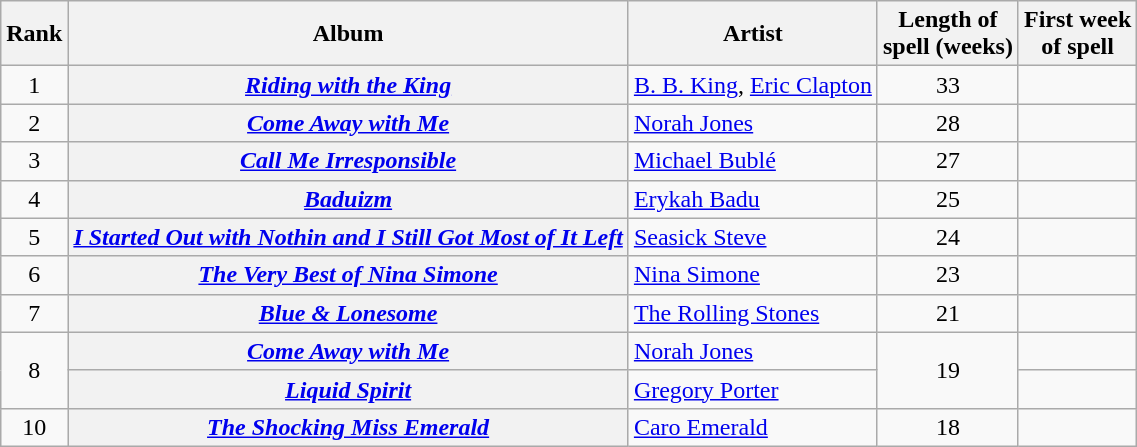<table class="wikitable sortable plainrowheaders" style="text-align:center">
<tr>
<th scope="col">Rank</th>
<th scope="col">Album</th>
<th scope="col">Artist</th>
<th scope="col">Length of<br>spell (weeks)</th>
<th scope="col">First week<br>of spell</th>
</tr>
<tr>
<td>1</td>
<th scope="row"><em><a href='#'>Riding with the King</a></em></th>
<td align="left"><a href='#'>B. B. King</a>, <a href='#'>Eric Clapton</a></td>
<td>33</td>
<td align="left"></td>
</tr>
<tr>
<td>2</td>
<th scope="row"><em><a href='#'>Come Away with Me</a></em></th>
<td align="left"><a href='#'>Norah Jones</a></td>
<td>28</td>
<td align="left"></td>
</tr>
<tr>
<td>3</td>
<th scope="row"><em><a href='#'>Call Me Irresponsible</a></em></th>
<td align="left"><a href='#'>Michael Bublé</a></td>
<td>27</td>
<td align="left"></td>
</tr>
<tr>
<td>4</td>
<th scope="row"><em><a href='#'>Baduizm</a></em></th>
<td align="left"><a href='#'>Erykah Badu</a></td>
<td>25</td>
<td align="left"></td>
</tr>
<tr>
<td>5</td>
<th scope="row"><em><a href='#'>I Started Out with Nothin and I Still Got Most of It Left</a></em></th>
<td align="left"><a href='#'>Seasick Steve</a></td>
<td>24</td>
<td align="left"></td>
</tr>
<tr>
<td>6</td>
<th scope="row"><em><a href='#'>The Very Best of Nina Simone</a></em></th>
<td align="left"><a href='#'>Nina Simone</a></td>
<td>23</td>
<td align="left"></td>
</tr>
<tr>
<td>7</td>
<th scope="row"><em><a href='#'>Blue & Lonesome</a></em></th>
<td align="left"><a href='#'>The Rolling Stones</a></td>
<td>21</td>
<td align="left"></td>
</tr>
<tr>
<td rowspan="2">8</td>
<th scope="row"><em><a href='#'>Come Away with Me</a></em></th>
<td align="left"><a href='#'>Norah Jones</a></td>
<td rowspan="2">19</td>
<td align="left"></td>
</tr>
<tr>
<th scope="row"><em><a href='#'>Liquid Spirit</a></em></th>
<td align="left"><a href='#'>Gregory Porter</a></td>
<td align="left"></td>
</tr>
<tr>
<td>10</td>
<th scope="row"><em><a href='#'>The Shocking Miss Emerald</a></em></th>
<td align="left"><a href='#'>Caro Emerald</a></td>
<td>18</td>
<td align="left"></td>
</tr>
</table>
